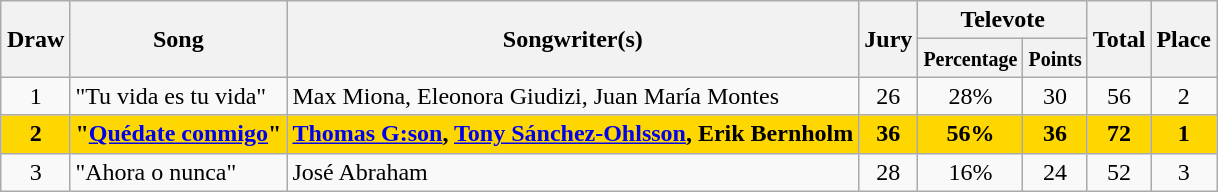<table class="sortable wikitable" style="margin: 1em auto 1em auto; text-align:center">
<tr>
<th rowspan="2">Draw</th>
<th rowspan="2">Song</th>
<th rowspan="2">Songwriter(s)</th>
<th rowspan="2">Jury</th>
<th colspan="2">Televote</th>
<th rowspan="2">Total</th>
<th rowspan="2">Place</th>
</tr>
<tr>
<th><small>Percentage</small></th>
<th><small>Points</small></th>
</tr>
<tr>
<td>1</td>
<td align="left">"Tu vida es tu vida"</td>
<td align="left">Max Miona, Eleonora Giudizi, Juan María Montes</td>
<td>26</td>
<td>28%</td>
<td>30</td>
<td>56</td>
<td>2</td>
</tr>
<tr style="font-weight:bold; background:gold;">
<td>2</td>
<td align="left">"<a href='#'>Quédate conmigo</a>"</td>
<td align="left"><a href='#'>Thomas G:son</a>, <a href='#'>Tony Sánchez-Ohlsson</a>, Erik Bernholm</td>
<td>36</td>
<td>56%</td>
<td>36</td>
<td>72</td>
<td>1</td>
</tr>
<tr>
<td>3</td>
<td align="left">"Ahora o nunca"</td>
<td align="left">José Abraham</td>
<td>28</td>
<td>16%</td>
<td>24</td>
<td>52</td>
<td>3</td>
</tr>
</table>
